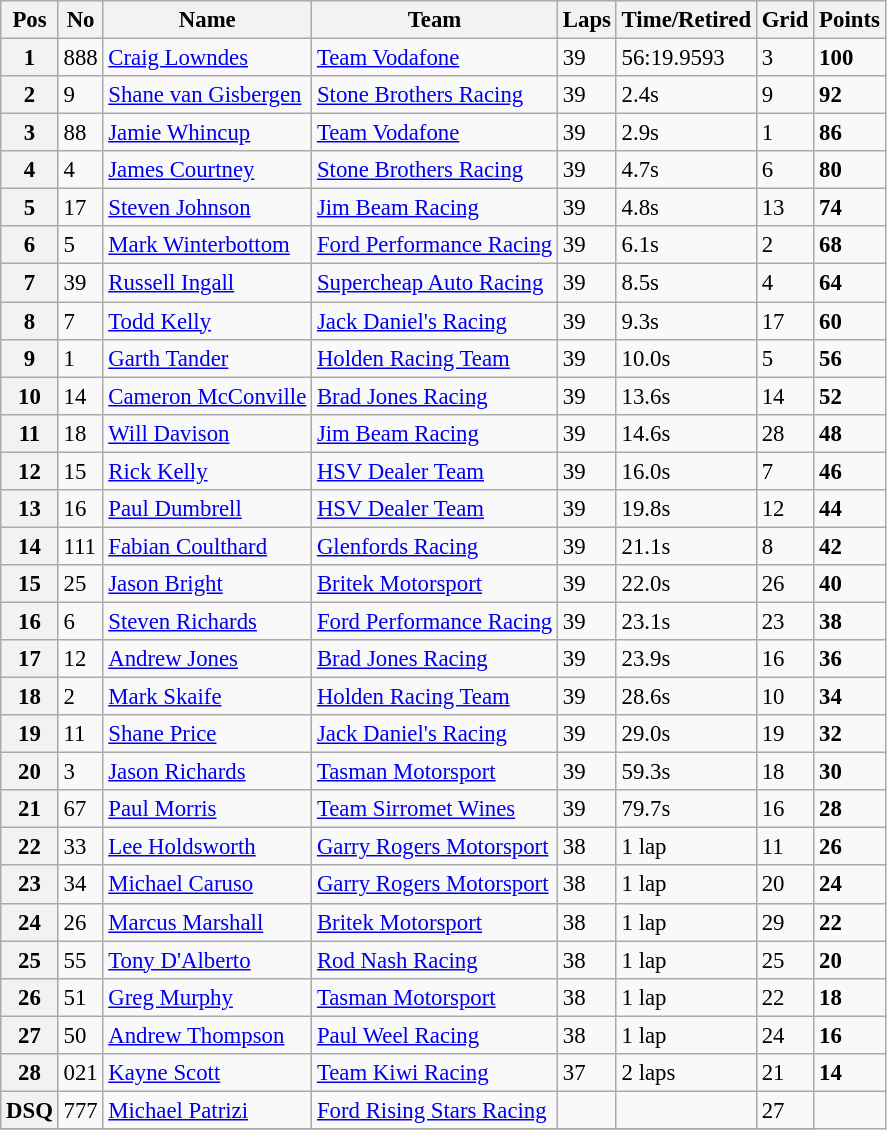<table class="wikitable" style="font-size: 95%;">
<tr>
<th>Pos</th>
<th>No</th>
<th>Name</th>
<th>Team</th>
<th>Laps</th>
<th>Time/Retired</th>
<th>Grid</th>
<th>Points</th>
</tr>
<tr>
<th>1</th>
<td>888</td>
<td><a href='#'>Craig Lowndes</a></td>
<td><a href='#'>Team Vodafone</a></td>
<td>39</td>
<td>56:19.9593</td>
<td>3</td>
<td><strong>100</strong></td>
</tr>
<tr>
<th>2</th>
<td>9</td>
<td><a href='#'>Shane van Gisbergen</a></td>
<td><a href='#'>Stone Brothers Racing</a></td>
<td>39</td>
<td>2.4s</td>
<td>9</td>
<td><strong>92</strong></td>
</tr>
<tr>
<th>3</th>
<td>88</td>
<td><a href='#'>Jamie Whincup</a></td>
<td><a href='#'>Team Vodafone</a></td>
<td>39</td>
<td>2.9s</td>
<td>1</td>
<td><strong>86</strong></td>
</tr>
<tr>
<th>4</th>
<td>4</td>
<td><a href='#'>James Courtney</a></td>
<td><a href='#'>Stone Brothers Racing</a></td>
<td>39</td>
<td>4.7s</td>
<td>6</td>
<td><strong>80</strong></td>
</tr>
<tr>
<th>5</th>
<td>17</td>
<td><a href='#'>Steven Johnson</a></td>
<td><a href='#'>Jim Beam Racing</a></td>
<td>39</td>
<td>4.8s</td>
<td>13</td>
<td><strong>74</strong></td>
</tr>
<tr>
<th>6</th>
<td>5</td>
<td><a href='#'>Mark Winterbottom</a></td>
<td><a href='#'>Ford Performance Racing</a></td>
<td>39</td>
<td>6.1s</td>
<td>2</td>
<td><strong>68</strong></td>
</tr>
<tr>
<th>7</th>
<td>39</td>
<td><a href='#'>Russell Ingall</a></td>
<td><a href='#'>Supercheap Auto Racing</a></td>
<td>39</td>
<td>8.5s</td>
<td>4</td>
<td><strong>64</strong></td>
</tr>
<tr>
<th>8</th>
<td>7</td>
<td><a href='#'>Todd Kelly</a></td>
<td><a href='#'>Jack Daniel's Racing</a></td>
<td>39</td>
<td>9.3s</td>
<td>17</td>
<td><strong>60</strong></td>
</tr>
<tr>
<th>9</th>
<td>1</td>
<td><a href='#'>Garth Tander</a></td>
<td><a href='#'>Holden Racing Team</a></td>
<td>39</td>
<td>10.0s</td>
<td>5</td>
<td><strong>56</strong></td>
</tr>
<tr>
<th>10</th>
<td>14</td>
<td><a href='#'>Cameron McConville</a></td>
<td><a href='#'>Brad Jones Racing</a></td>
<td>39</td>
<td>13.6s</td>
<td>14</td>
<td><strong>52</strong></td>
</tr>
<tr>
<th>11</th>
<td>18</td>
<td><a href='#'>Will Davison</a></td>
<td><a href='#'>Jim Beam Racing</a></td>
<td>39</td>
<td>14.6s</td>
<td>28</td>
<td><strong>48</strong></td>
</tr>
<tr>
<th>12</th>
<td>15</td>
<td><a href='#'>Rick Kelly</a></td>
<td><a href='#'>HSV Dealer Team</a></td>
<td>39</td>
<td>16.0s</td>
<td>7</td>
<td><strong>46</strong></td>
</tr>
<tr>
<th>13</th>
<td>16</td>
<td><a href='#'>Paul Dumbrell</a></td>
<td><a href='#'>HSV Dealer Team</a></td>
<td>39</td>
<td>19.8s</td>
<td>12</td>
<td><strong>44</strong></td>
</tr>
<tr>
<th>14</th>
<td>111</td>
<td><a href='#'>Fabian Coulthard</a></td>
<td><a href='#'>Glenfords Racing</a></td>
<td>39</td>
<td>21.1s</td>
<td>8</td>
<td><strong>42</strong></td>
</tr>
<tr>
<th>15</th>
<td>25</td>
<td><a href='#'>Jason Bright</a></td>
<td><a href='#'>Britek Motorsport</a></td>
<td>39</td>
<td>22.0s</td>
<td>26</td>
<td><strong>40</strong></td>
</tr>
<tr>
<th>16</th>
<td>6</td>
<td><a href='#'>Steven Richards</a></td>
<td><a href='#'>Ford Performance Racing</a></td>
<td>39</td>
<td>23.1s</td>
<td>23</td>
<td><strong>38</strong></td>
</tr>
<tr>
<th>17</th>
<td>12</td>
<td><a href='#'>Andrew Jones</a></td>
<td><a href='#'>Brad Jones Racing</a></td>
<td>39</td>
<td>23.9s</td>
<td>16</td>
<td><strong>36</strong></td>
</tr>
<tr>
<th>18</th>
<td>2</td>
<td><a href='#'>Mark Skaife</a></td>
<td><a href='#'>Holden Racing Team</a></td>
<td>39</td>
<td>28.6s</td>
<td>10</td>
<td><strong>34</strong></td>
</tr>
<tr>
<th>19</th>
<td>11</td>
<td><a href='#'>Shane Price</a></td>
<td><a href='#'>Jack Daniel's Racing</a></td>
<td>39</td>
<td>29.0s</td>
<td>19</td>
<td><strong>32</strong></td>
</tr>
<tr>
<th>20</th>
<td>3</td>
<td><a href='#'>Jason Richards</a></td>
<td><a href='#'>Tasman Motorsport</a></td>
<td>39</td>
<td>59.3s</td>
<td>18</td>
<td><strong>30</strong></td>
</tr>
<tr>
<th>21</th>
<td>67</td>
<td><a href='#'>Paul Morris</a></td>
<td><a href='#'>Team Sirromet Wines</a></td>
<td>39</td>
<td>79.7s</td>
<td>16</td>
<td><strong>28</strong></td>
</tr>
<tr>
<th>22</th>
<td>33</td>
<td><a href='#'>Lee Holdsworth</a></td>
<td><a href='#'>Garry Rogers Motorsport</a></td>
<td>38</td>
<td> 1 lap</td>
<td>11</td>
<td><strong>26</strong></td>
</tr>
<tr>
<th>23</th>
<td>34</td>
<td><a href='#'>Michael Caruso</a></td>
<td><a href='#'>Garry Rogers Motorsport</a></td>
<td>38</td>
<td> 1 lap</td>
<td>20</td>
<td><strong>24</strong></td>
</tr>
<tr>
<th>24</th>
<td>26</td>
<td><a href='#'>Marcus Marshall</a></td>
<td><a href='#'>Britek Motorsport</a></td>
<td>38</td>
<td> 1 lap</td>
<td>29</td>
<td><strong>22</strong></td>
</tr>
<tr>
<th>25</th>
<td>55</td>
<td><a href='#'>Tony D'Alberto</a></td>
<td><a href='#'>Rod Nash Racing</a></td>
<td>38</td>
<td> 1 lap</td>
<td>25</td>
<td><strong>20</strong></td>
</tr>
<tr>
<th>26</th>
<td>51</td>
<td><a href='#'>Greg Murphy</a></td>
<td><a href='#'>Tasman Motorsport</a></td>
<td>38</td>
<td> 1 lap</td>
<td>22</td>
<td><strong>18</strong></td>
</tr>
<tr>
<th>27</th>
<td>50</td>
<td><a href='#'>Andrew Thompson</a></td>
<td><a href='#'>Paul Weel Racing</a></td>
<td>38</td>
<td> 1 lap</td>
<td>24</td>
<td><strong>16</strong></td>
</tr>
<tr>
<th>28</th>
<td>021</td>
<td><a href='#'>Kayne Scott</a></td>
<td><a href='#'>Team Kiwi Racing</a></td>
<td>37</td>
<td> 2 laps</td>
<td>21</td>
<td><strong>14</strong></td>
</tr>
<tr>
<th>DSQ</th>
<td>777</td>
<td><a href='#'>Michael Patrizi</a></td>
<td><a href='#'>Ford Rising Stars Racing</a></td>
<td></td>
<td></td>
<td>27</td>
</tr>
<tr>
</tr>
</table>
